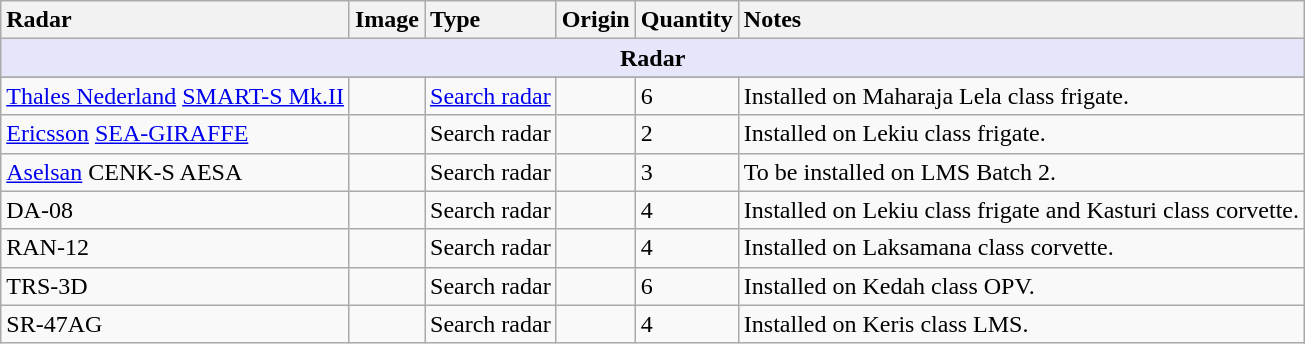<table class="wikitable">
<tr>
<th style="text-align: left;">Radar</th>
<th style="text-align: left;">Image</th>
<th style="text-align: left;">Type</th>
<th style="text-align: left;">Origin</th>
<th style="text-align: left;">Quantity</th>
<th style="text-align: left;">Notes</th>
</tr>
<tr>
<th style="align: center; background: lavender;" colspan="7">Radar</th>
</tr>
<tr --->
</tr>
<tr>
<td><a href='#'>Thales Nederland</a> <a href='#'>SMART-S Mk.II</a></td>
<td></td>
<td><a href='#'>Search radar</a></td>
<td></td>
<td>6</td>
<td>Installed on Maharaja Lela class frigate.</td>
</tr>
<tr>
<td><a href='#'>Ericsson</a> <a href='#'>SEA-GIRAFFE</a></td>
<td></td>
<td>Search radar</td>
<td></td>
<td>2</td>
<td>Installed on Lekiu class frigate.</td>
</tr>
<tr>
<td><a href='#'>Aselsan</a> CENK-S AESA</td>
<td></td>
<td>Search radar</td>
<td></td>
<td>3</td>
<td>To be installed on LMS Batch 2.</td>
</tr>
<tr>
<td>DA-08</td>
<td></td>
<td>Search radar</td>
<td></td>
<td>4</td>
<td>Installed on Lekiu class frigate and Kasturi class corvette.</td>
</tr>
<tr>
<td>RAN-12</td>
<td></td>
<td>Search radar</td>
<td></td>
<td>4</td>
<td>Installed on Laksamana class corvette.</td>
</tr>
<tr>
<td>TRS-3D</td>
<td></td>
<td>Search radar</td>
<td></td>
<td>6</td>
<td>Installed on Kedah class OPV.</td>
</tr>
<tr>
<td>SR-47AG</td>
<td></td>
<td>Search radar</td>
<td></td>
<td>4</td>
<td>Installed on Keris class LMS.</td>
</tr>
</table>
